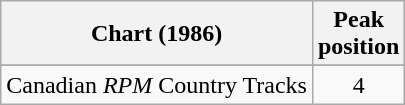<table class="wikitable sortable">
<tr>
<th align="left">Chart (1986)</th>
<th align="center">Peak<br>position</th>
</tr>
<tr>
</tr>
<tr>
<td align="left">Canadian <em>RPM</em> Country Tracks</td>
<td align="center">4</td>
</tr>
</table>
